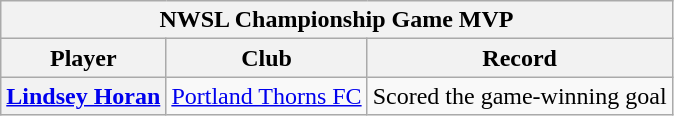<table class="wikitable">
<tr>
<th colspan=3>NWSL Championship Game MVP</th>
</tr>
<tr>
<th>Player</th>
<th>Club</th>
<th>Record</th>
</tr>
<tr>
<th> <a href='#'>Lindsey Horan</a></th>
<td><a href='#'>Portland Thorns FC</a></td>
<td>Scored the game-winning goal</td>
</tr>
</table>
